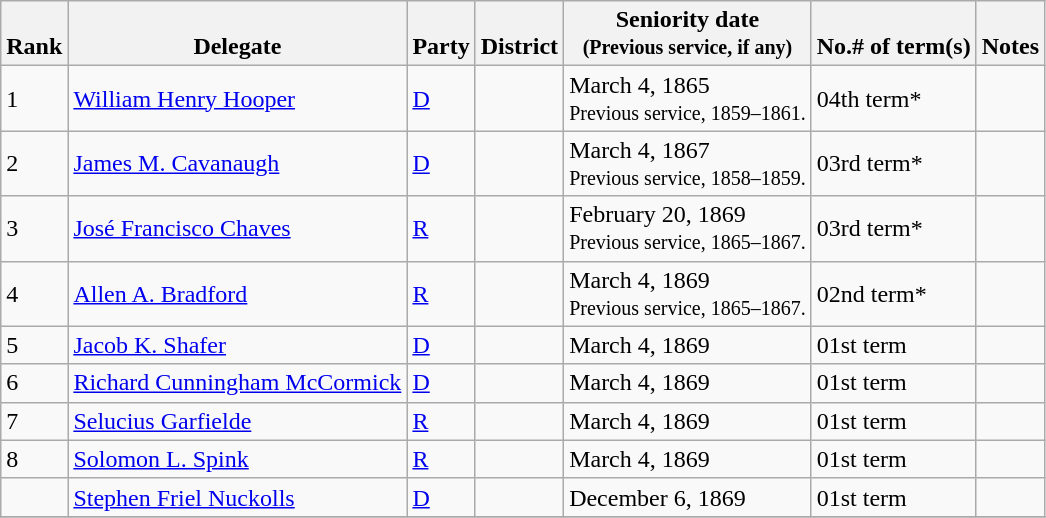<table class="wikitable sortable">
<tr valign=bottom>
<th>Rank</th>
<th>Delegate</th>
<th>Party</th>
<th>District</th>
<th>Seniority date<br><small>(Previous service, if any)</small><br></th>
<th>No.# of term(s)</th>
<th>Notes</th>
</tr>
<tr>
<td>1</td>
<td><a href='#'>William Henry Hooper</a></td>
<td><a href='#'>D</a></td>
<td></td>
<td>March 4, 1865<br><small>Previous service, 1859–1861. </small></td>
<td>04th term*</td>
<td></td>
</tr>
<tr>
<td>2</td>
<td><a href='#'>James M. Cavanaugh</a></td>
<td><a href='#'>D</a></td>
<td></td>
<td>March 4, 1867<br><small>Previous service, 1858–1859. </small></td>
<td>03rd term*</td>
<td></td>
</tr>
<tr>
<td>3</td>
<td><a href='#'>José Francisco Chaves</a></td>
<td><a href='#'>R</a></td>
<td></td>
<td>February 20, 1869<br><small>Previous service, 1865–1867. </small></td>
<td>03rd term*</td>
<td></td>
</tr>
<tr>
<td>4</td>
<td><a href='#'>Allen A. Bradford</a></td>
<td><a href='#'>R</a></td>
<td></td>
<td>March 4, 1869<br><small>Previous service, 1865–1867. </small></td>
<td>02nd term*</td>
<td></td>
</tr>
<tr>
<td>5</td>
<td><a href='#'>Jacob K. Shafer</a></td>
<td><a href='#'>D</a></td>
<td></td>
<td>March 4, 1869</td>
<td>01st term</td>
<td></td>
</tr>
<tr>
<td>6</td>
<td><a href='#'>Richard Cunningham McCormick</a></td>
<td><a href='#'>D</a></td>
<td></td>
<td>March 4, 1869</td>
<td>01st term</td>
<td></td>
</tr>
<tr>
<td>7</td>
<td><a href='#'>Selucius Garfielde</a></td>
<td><a href='#'>R</a></td>
<td></td>
<td>March 4, 1869</td>
<td>01st term</td>
<td></td>
</tr>
<tr>
<td>8</td>
<td><a href='#'>Solomon L. Spink</a></td>
<td><a href='#'>R</a></td>
<td></td>
<td>March 4, 1869</td>
<td>01st term</td>
<td></td>
</tr>
<tr>
<td></td>
<td><a href='#'>Stephen Friel Nuckolls</a></td>
<td><a href='#'>D</a></td>
<td></td>
<td>December 6, 1869</td>
<td>01st term</td>
<td></td>
</tr>
<tr>
</tr>
</table>
